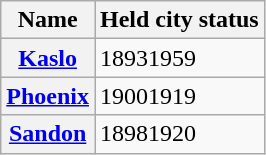<table class="wikitable sortable">
<tr>
<th>Name</th>
<th>Held city status</th>
</tr>
<tr>
<th><a href='#'>Kaslo</a></th>
<td>18931959</td>
</tr>
<tr>
<th><a href='#'>Phoenix</a></th>
<td>19001919</td>
</tr>
<tr>
<th><a href='#'>Sandon</a></th>
<td>18981920</td>
</tr>
</table>
